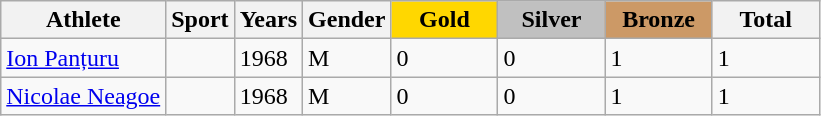<table class="wikitable sortable">
<tr>
<th>Athlete</th>
<th>Sport</th>
<th>Years</th>
<th>Gender</th>
<th style="background-color:gold; width:4.0em; font-weight:bold;">Gold</th>
<th style="background-color:silver; width:4.0em; font-weight:bold;">Silver</th>
<th style="background-color:#cc9966; width:4.0em; font-weight:bold;">Bronze</th>
<th style="width:4.0em;">Total</th>
</tr>
<tr>
<td><a href='#'>Ion Panțuru</a></td>
<td></td>
<td>1968</td>
<td>M</td>
<td>0</td>
<td>0</td>
<td>1</td>
<td>1</td>
</tr>
<tr>
<td><a href='#'>Nicolae Neagoe</a></td>
<td></td>
<td>1968</td>
<td>M</td>
<td>0</td>
<td>0</td>
<td>1</td>
<td>1</td>
</tr>
</table>
